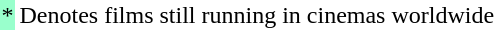<table class="wikidiv">
<tr>
<td style="text-align:center; background:#9fc;">*</td>
<td>Denotes films still running in cinemas worldwide</td>
</tr>
</table>
